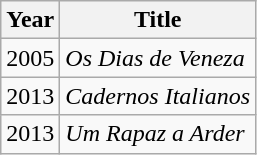<table class="wikitable">
<tr>
<th>Year</th>
<th>Title</th>
</tr>
<tr>
<td>2005</td>
<td><em>Os Dias de Veneza</em></td>
</tr>
<tr>
<td>2013</td>
<td><em>Cadernos Italianos</em></td>
</tr>
<tr>
<td>2013</td>
<td><em>Um Rapaz a Arder</em></td>
</tr>
</table>
